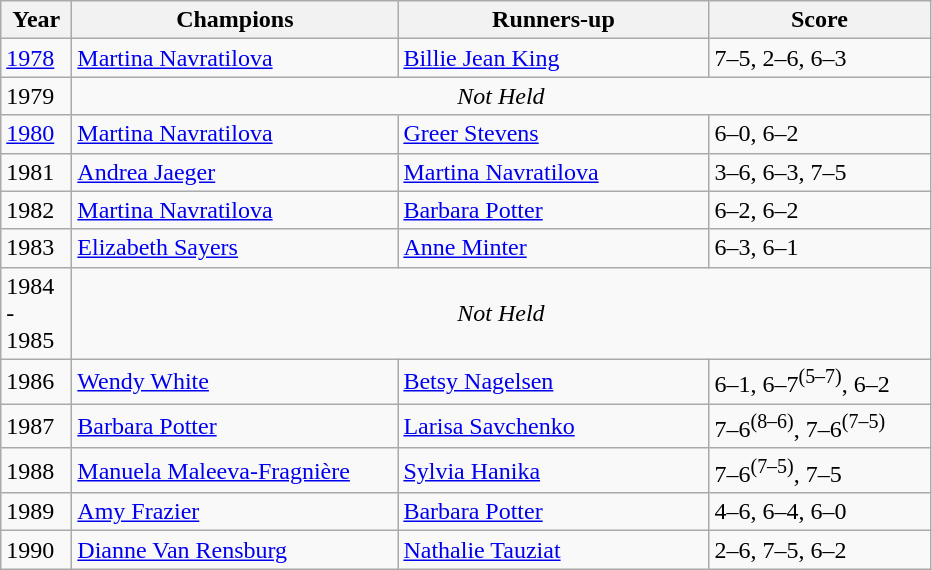<table class="wikitable">
<tr>
<th style="width:40px">Year</th>
<th style="width:210px">Champions</th>
<th style="width:200px">Runners-up</th>
<th style="width:140px" class="unsortable">Score</th>
</tr>
<tr>
<td><a href='#'>1978</a></td>
<td> <a href='#'>Martina Navratilova</a></td>
<td> <a href='#'>Billie Jean King</a></td>
<td>7–5, 2–6, 6–3</td>
</tr>
<tr>
<td>1979</td>
<td colspan=3 align=center><em>Not Held</em></td>
</tr>
<tr>
<td><a href='#'>1980</a></td>
<td> <a href='#'>Martina Navratilova</a></td>
<td> <a href='#'>Greer Stevens</a></td>
<td>6–0, 6–2</td>
</tr>
<tr>
<td>1981</td>
<td> <a href='#'>Andrea Jaeger</a></td>
<td> <a href='#'>Martina Navratilova</a></td>
<td>3–6, 6–3, 7–5</td>
</tr>
<tr>
<td>1982</td>
<td> <a href='#'>Martina Navratilova</a></td>
<td> <a href='#'>Barbara Potter</a></td>
<td>6–2, 6–2</td>
</tr>
<tr>
<td>1983</td>
<td> <a href='#'>Elizabeth Sayers</a></td>
<td> <a href='#'>Anne Minter</a></td>
<td>6–3, 6–1</td>
</tr>
<tr>
<td>1984<br><div>-</div>1985</td>
<td colspan=3 align=center><em>Not Held</em></td>
</tr>
<tr>
<td>1986</td>
<td> <a href='#'>Wendy White</a></td>
<td> <a href='#'>Betsy Nagelsen</a></td>
<td>6–1, 6–7<sup>(5–7)</sup>, 6–2</td>
</tr>
<tr>
<td>1987</td>
<td> <a href='#'>Barbara Potter</a></td>
<td> <a href='#'>Larisa Savchenko</a></td>
<td>7–6<sup>(8–6)</sup>, 7–6<sup>(7–5)</sup></td>
</tr>
<tr>
<td>1988</td>
<td> <a href='#'>Manuela Maleeva-Fragnière</a></td>
<td> <a href='#'>Sylvia Hanika</a></td>
<td>7–6<sup>(7–5)</sup>, 7–5</td>
</tr>
<tr>
<td>1989</td>
<td> <a href='#'>Amy Frazier</a></td>
<td> <a href='#'>Barbara Potter</a></td>
<td>4–6, 6–4, 6–0</td>
</tr>
<tr>
<td>1990</td>
<td> <a href='#'>Dianne Van Rensburg</a></td>
<td> <a href='#'>Nathalie Tauziat</a></td>
<td>2–6, 7–5, 6–2</td>
</tr>
</table>
